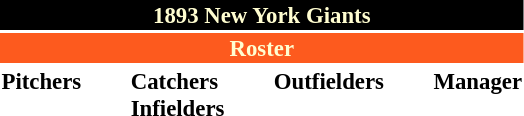<table class="toccolours" style="font-size: 95%;">
<tr>
<th colspan="10" style="background-color: black; color: #FFFDD0; text-align: center;">1893 New York Giants</th>
</tr>
<tr>
<td colspan="10" style="background-color: #fd5a1e; color: #FFFDD0; text-align: center;"><strong>Roster</strong></td>
</tr>
<tr>
<td valign="top"><strong>Pitchers</strong><br>










</td>
<td width="25px"></td>
<td valign="top"><strong>Catchers</strong><br>




<strong>Infielders</strong>




</td>
<td width="25px"></td>
<td valign="top"><strong>Outfielders</strong><br>




</td>
<td width="25px"></td>
<td valign="top"><strong>Manager</strong><br></td>
</tr>
</table>
